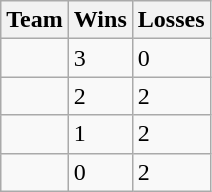<table class=wikitable>
<tr>
<th>Team</th>
<th>Wins</th>
<th>Losses</th>
</tr>
<tr>
<td><strong></strong></td>
<td>3</td>
<td>0</td>
</tr>
<tr>
<td></td>
<td>2</td>
<td>2</td>
</tr>
<tr>
<td></td>
<td>1</td>
<td>2</td>
</tr>
<tr>
<td></td>
<td>0</td>
<td>2</td>
</tr>
</table>
